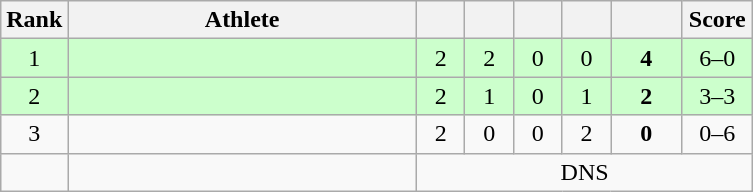<table class="wikitable" style="text-align: center;">
<tr>
<th width=25>Rank</th>
<th width=225>Athlete</th>
<th width=25></th>
<th width=25></th>
<th width=25></th>
<th width=25></th>
<th width=40></th>
<th width=40>Score</th>
</tr>
<tr bgcolor=ccffcc>
<td>1</td>
<td align=left></td>
<td>2</td>
<td>2</td>
<td>0</td>
<td>0</td>
<td><strong>4</strong></td>
<td>6–0</td>
</tr>
<tr bgcolor=ccffcc>
<td>2</td>
<td align=left></td>
<td>2</td>
<td>1</td>
<td>0</td>
<td>1</td>
<td><strong>2</strong></td>
<td>3–3</td>
</tr>
<tr>
<td>3</td>
<td align=left></td>
<td>2</td>
<td>0</td>
<td>0</td>
<td>2</td>
<td><strong>0</strong></td>
<td>0–6</td>
</tr>
<tr>
<td></td>
<td align=left></td>
<td colspan=6>DNS</td>
</tr>
</table>
